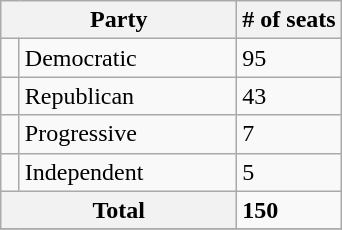<table class="wikitable sortable">
<tr>
<th colspan="2" style="width:150px;">Party</th>
<th># of seats</th>
</tr>
<tr>
<td></td>
<td>Democratic</td>
<td>95</td>
</tr>
<tr>
<td></td>
<td>Republican</td>
<td>43</td>
</tr>
<tr>
<td></td>
<td>Progressive</td>
<td>7</td>
</tr>
<tr>
<td></td>
<td>Independent</td>
<td>5</td>
</tr>
<tr>
<th colspan=2>Total</th>
<td><strong>150</strong></td>
</tr>
<tr>
</tr>
</table>
